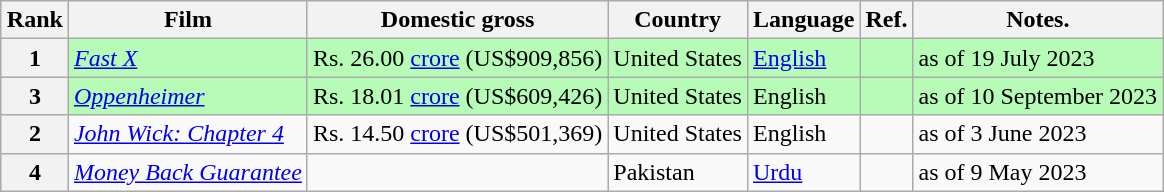<table class="wikitable sortable plainrowheaders" style="margin:auto;">
<tr>
<th>Rank</th>
<th>Film</th>
<th>Domestic gross</th>
<th>Country</th>
<th>Language</th>
<th>Ref.</th>
<th>Notes.</th>
</tr>
<tr style="background:#b6fcb6;">
<th>1</th>
<td><em><a href='#'>Fast X</a></em></td>
<td>Rs. 26.00 <a href='#'>crore</a> (US$909,856)</td>
<td>United States</td>
<td><a href='#'>English</a></td>
<td style="text-align:center;"></td>
<td>as of 19 July 2023</td>
</tr>
<tr style="background:#b6fcb6;">
<th>3</th>
<td><em><a href='#'>Oppenheimer</a></em></td>
<td>Rs. 18.01 <a href='#'>crore</a> (US$609,426)</td>
<td>United States</td>
<td>English</td>
<td></td>
<td>as of 10 September 2023</td>
</tr>
<tr>
<th>2</th>
<td><em><a href='#'>John Wick: Chapter 4</a></em></td>
<td>Rs. 14.50 <a href='#'>crore</a> (US$501,369)</td>
<td>United States</td>
<td>English</td>
<td style="text-align:center;"></td>
<td>as of 3 June 2023</td>
</tr>
<tr>
<th>4</th>
<td><em><a href='#'>Money Back Guarantee</a></em></td>
<td></td>
<td>Pakistan</td>
<td><a href='#'>Urdu</a></td>
<td style="text-align:center;"></td>
<td>as of 9 May 2023</td>
</tr>
</table>
